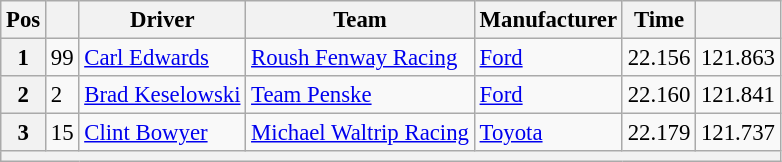<table class="wikitable" style="font-size:95%">
<tr>
<th>Pos</th>
<th></th>
<th>Driver</th>
<th>Team</th>
<th>Manufacturer</th>
<th>Time</th>
<th></th>
</tr>
<tr>
<th>1</th>
<td>99</td>
<td><a href='#'>Carl Edwards</a></td>
<td><a href='#'>Roush Fenway Racing</a></td>
<td><a href='#'>Ford</a></td>
<td>22.156</td>
<td>121.863</td>
</tr>
<tr>
<th>2</th>
<td>2</td>
<td><a href='#'>Brad Keselowski</a></td>
<td><a href='#'>Team Penske</a></td>
<td><a href='#'>Ford</a></td>
<td>22.160</td>
<td>121.841</td>
</tr>
<tr>
<th>3</th>
<td>15</td>
<td><a href='#'>Clint Bowyer</a></td>
<td><a href='#'>Michael Waltrip Racing</a></td>
<td><a href='#'>Toyota</a></td>
<td>22.179</td>
<td>121.737</td>
</tr>
<tr>
<th colspan="7"></th>
</tr>
</table>
